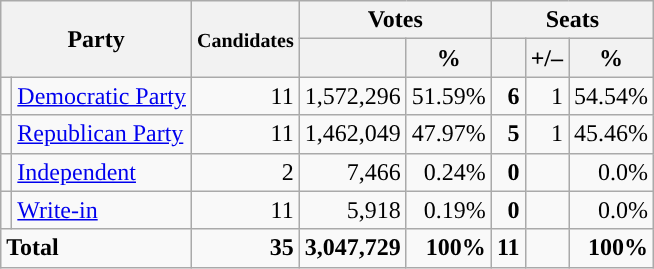<table class="wikitable" style="font-size:100%; text-align:right;">
<tr>
<th colspan="2" rowspan="2">Party</th>
<th rowspan="2"><small>Candi</small><small>dates</small></th>
<th colspan="2">Votes</th>
<th colspan="3">Seats</th>
</tr>
<tr>
<th></th>
<th>%</th>
<th></th>
<th>+/–</th>
<th>%</th>
</tr>
<tr>
<td style="background:"></td>
<td align="left"><a href='#'>Democratic Party</a></td>
<td>11</td>
<td>1,572,296</td>
<td>51.59%</td>
<td><strong>6</strong></td>
<td>1</td>
<td>54.54%</td>
</tr>
<tr>
<td style="background:"></td>
<td align="left"><a href='#'>Republican Party</a></td>
<td>11</td>
<td>1,462,049</td>
<td>47.97%</td>
<td><strong>5</strong></td>
<td>1</td>
<td>45.46%</td>
</tr>
<tr>
<td style="background:"></td>
<td align="left"><a href='#'>Independent</a></td>
<td>2</td>
<td>7,466</td>
<td>0.24%</td>
<td><strong>0</strong></td>
<td></td>
<td>0.0%</td>
</tr>
<tr>
<td style="background:"></td>
<td align="left"><a href='#'>Write-in</a></td>
<td>11</td>
<td>5,918</td>
<td>0.19%</td>
<td><strong>0</strong></td>
<td></td>
<td>0.0%</td>
</tr>
<tr style="font-weight:bold">
<td colspan="2" align="left">Total</td>
<td>35</td>
<td>3,047,729</td>
<td>100%</td>
<td>11</td>
<td></td>
<td>100%</td>
</tr>
</table>
